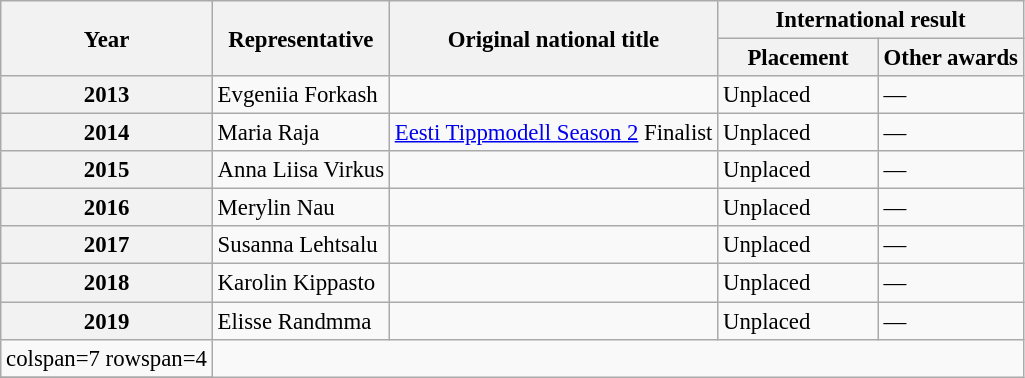<table class="wikitable defaultcenter col2left" style="font-size:95%;">
<tr>
<th rowspan=2>Year</th>
<th rowspan=2>Representative</th>
<th rowspan=2>Original national title</th>
<th colspan=2>International result</th>
</tr>
<tr>
<th width=100px>Placement</th>
<th>Other awards</th>
</tr>
<tr>
<th>2013</th>
<td>Evgeniia Forkash</td>
<td></td>
<td>Unplaced</td>
<td>—</td>
</tr>
<tr>
<th>2014</th>
<td>Maria Raja</td>
<td><a href='#'>Eesti Tippmodell Season 2</a> Finalist</td>
<td>Unplaced</td>
<td>—</td>
</tr>
<tr>
<th>2015</th>
<td>Anna Liisa Virkus</td>
<td></td>
<td>Unplaced</td>
<td>—</td>
</tr>
<tr>
<th>2016</th>
<td>Merylin Nau</td>
<td></td>
<td>Unplaced</td>
<td>—</td>
</tr>
<tr>
<th>2017</th>
<td>Susanna Lehtsalu</td>
<td></td>
<td>Unplaced</td>
<td>—</td>
</tr>
<tr>
<th>2018</th>
<td>Karolin Kippasto</td>
<td></td>
<td>Unplaced</td>
<td>—</td>
</tr>
<tr>
<th>2019</th>
<td>Elisse Randmma</td>
<td></td>
<td>Unplaced</td>
<td>—</td>
</tr>
<tr>
<td>colspan=7 rowspan=4</td>
</tr>
<tr>
</tr>
</table>
